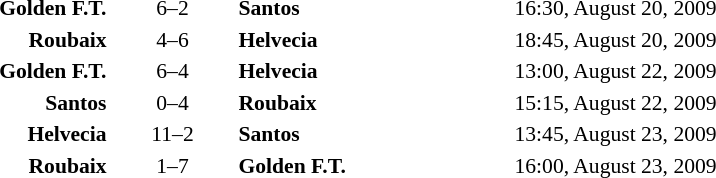<table style="text-align:center; font-size:90%">
<tr>
<th width=180></th>
<th width=80></th>
<th width=180></th>
<th width=200></th>
</tr>
<tr>
<td align=right><strong>Golden F.T.</strong></td>
<td>6–2</td>
<td align=left><strong>Santos</strong></td>
<td align=left>16:30,  August 20, 2009</td>
</tr>
<tr>
<td align=right><strong>Roubaix</strong></td>
<td>4–6</td>
<td align=left><strong>Helvecia</strong></td>
<td align=left>18:45,  August 20, 2009</td>
</tr>
<tr>
<td align=right><strong>Golden F.T.</strong></td>
<td>6–4</td>
<td align=left><strong>Helvecia</strong></td>
<td align=left>13:00,  August 22, 2009</td>
</tr>
<tr>
<td align=right><strong>Santos</strong></td>
<td>0–4</td>
<td align=left><strong>Roubaix</strong></td>
<td align=left>15:15,  August 22, 2009</td>
</tr>
<tr>
<td align=right><strong>Helvecia</strong></td>
<td>11–2</td>
<td align=left><strong>Santos</strong></td>
<td align=left>13:45,  August 23, 2009</td>
</tr>
<tr>
<td align=right><strong>Roubaix</strong></td>
<td>1–7</td>
<td align=left><strong>Golden F.T.</strong></td>
<td align=left>16:00,  August 23, 2009</td>
</tr>
</table>
